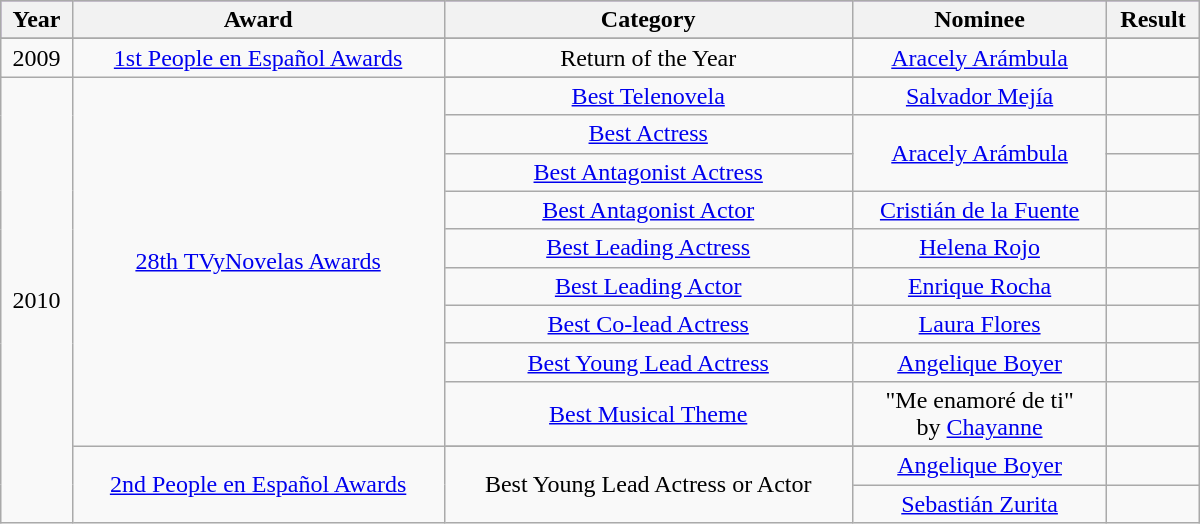<table class="wikitable" width=800px>
<tr style="background:#96c; text-align:center;">
<th>Year</th>
<th>Award</th>
<th>Category</th>
<th>Nominee</th>
<th>Result</th>
</tr>
<tr>
</tr>
<tr style="text-align: center;">
<td style="text-align: center; top" rowspan="2">2009</td>
<td style="text-align: center; top" rowspan="2"><a href='#'>1st People en Español Awards</a></td>
</tr>
<tr style="text-align: center; top">
<td>Return of the Year</td>
<td><a href='#'>Aracely Arámbula</a></td>
<td></td>
</tr>
<tr style="text-align: center; top">
<td style="text-align: center; top" rowspan="13">2010</td>
<td style="text-align: center; top" rowspan="10"><a href='#'>28th TVyNovelas Awards</a></td>
</tr>
<tr style="text-align: center; top">
<td><a href='#'>Best Telenovela</a></td>
<td><a href='#'>Salvador Mejía</a></td>
<td></td>
</tr>
<tr style="text-align: center; top">
<td><a href='#'>Best Actress</a></td>
<td rowspan="2"><a href='#'>Aracely Arámbula</a></td>
<td></td>
</tr>
<tr style="text-align: center; top">
<td><a href='#'>Best Antagonist Actress</a></td>
<td></td>
</tr>
<tr style="text-align: center; top">
<td><a href='#'>Best Antagonist Actor</a></td>
<td><a href='#'>Cristián de la Fuente</a></td>
<td></td>
</tr>
<tr style="text-align: center; top">
<td><a href='#'>Best Leading Actress</a></td>
<td><a href='#'>Helena Rojo</a></td>
<td></td>
</tr>
<tr style="text-align: center; top">
<td><a href='#'>Best Leading Actor</a></td>
<td><a href='#'>Enrique Rocha</a></td>
<td></td>
</tr>
<tr style="text-align: center; top">
<td><a href='#'>Best Co-lead Actress</a></td>
<td><a href='#'>Laura Flores</a></td>
<td></td>
</tr>
<tr style="text-align: center; top">
<td><a href='#'>Best Young Lead Actress</a></td>
<td><a href='#'>Angelique Boyer</a></td>
<td></td>
</tr>
<tr style="text-align: center; top">
<td><a href='#'>Best Musical Theme</a></td>
<td>"Me enamoré de ti" <br> by <a href='#'>Chayanne</a></td>
<td></td>
</tr>
<tr style="text-align: center;">
<td style="text-align: center; top" rowspan="3"><a href='#'>2nd People en Español Awards</a></td>
</tr>
<tr style="text-align: center; top">
<td rowspan="3">Best Young Lead Actress or Actor</td>
<td><a href='#'>Angelique Boyer</a></td>
<td></td>
</tr>
<tr style="text-align: center; top">
<td><a href='#'>Sebastián Zurita</a></td>
<td></td>
</tr>
</table>
